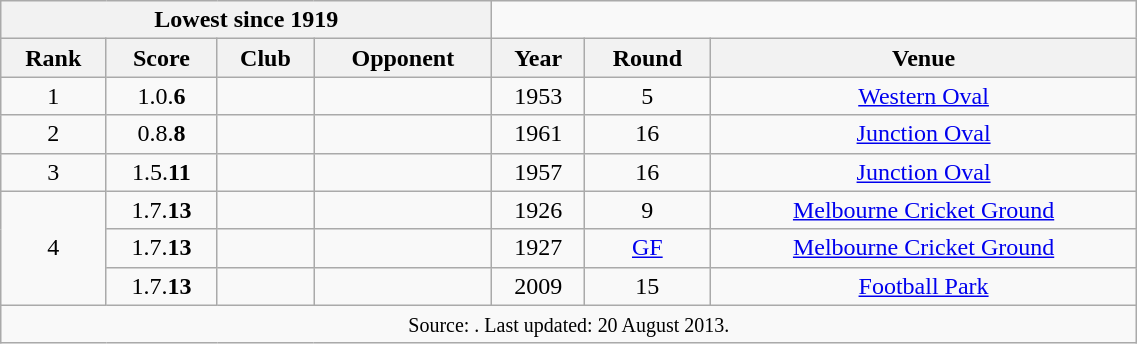<table class="wikitable"  style="text-align:center; width:60%;">
<tr>
<th colspan=4>Lowest since 1919</th>
</tr>
<tr>
<th>Rank</th>
<th>Score</th>
<th>Club</th>
<th>Opponent</th>
<th>Year</th>
<th>Round</th>
<th>Venue</th>
</tr>
<tr>
<td>1</td>
<td>1.0.<strong>6</strong></td>
<td></td>
<td></td>
<td>1953</td>
<td>5</td>
<td><a href='#'>Western Oval</a></td>
</tr>
<tr>
<td>2</td>
<td>0.8.<strong>8</strong></td>
<td></td>
<td></td>
<td>1961</td>
<td>16</td>
<td><a href='#'>Junction Oval</a></td>
</tr>
<tr>
<td>3</td>
<td>1.5.<strong>11</strong></td>
<td></td>
<td></td>
<td>1957</td>
<td>16</td>
<td><a href='#'>Junction Oval</a></td>
</tr>
<tr>
<td rowspan=3>4</td>
<td>1.7.<strong>13</strong></td>
<td></td>
<td></td>
<td>1926</td>
<td>9</td>
<td><a href='#'>Melbourne Cricket Ground</a></td>
</tr>
<tr>
<td>1.7.<strong>13</strong></td>
<td></td>
<td></td>
<td>1927</td>
<td><a href='#'>GF</a></td>
<td><a href='#'>Melbourne Cricket Ground</a></td>
</tr>
<tr>
<td>1.7.<strong>13</strong></td>
<td></td>
<td></td>
<td>2009</td>
<td>15</td>
<td><a href='#'>Football Park</a></td>
</tr>
<tr>
<td colspan=7><small>Source:  . Last updated: 20 August 2013.</small></td>
</tr>
</table>
